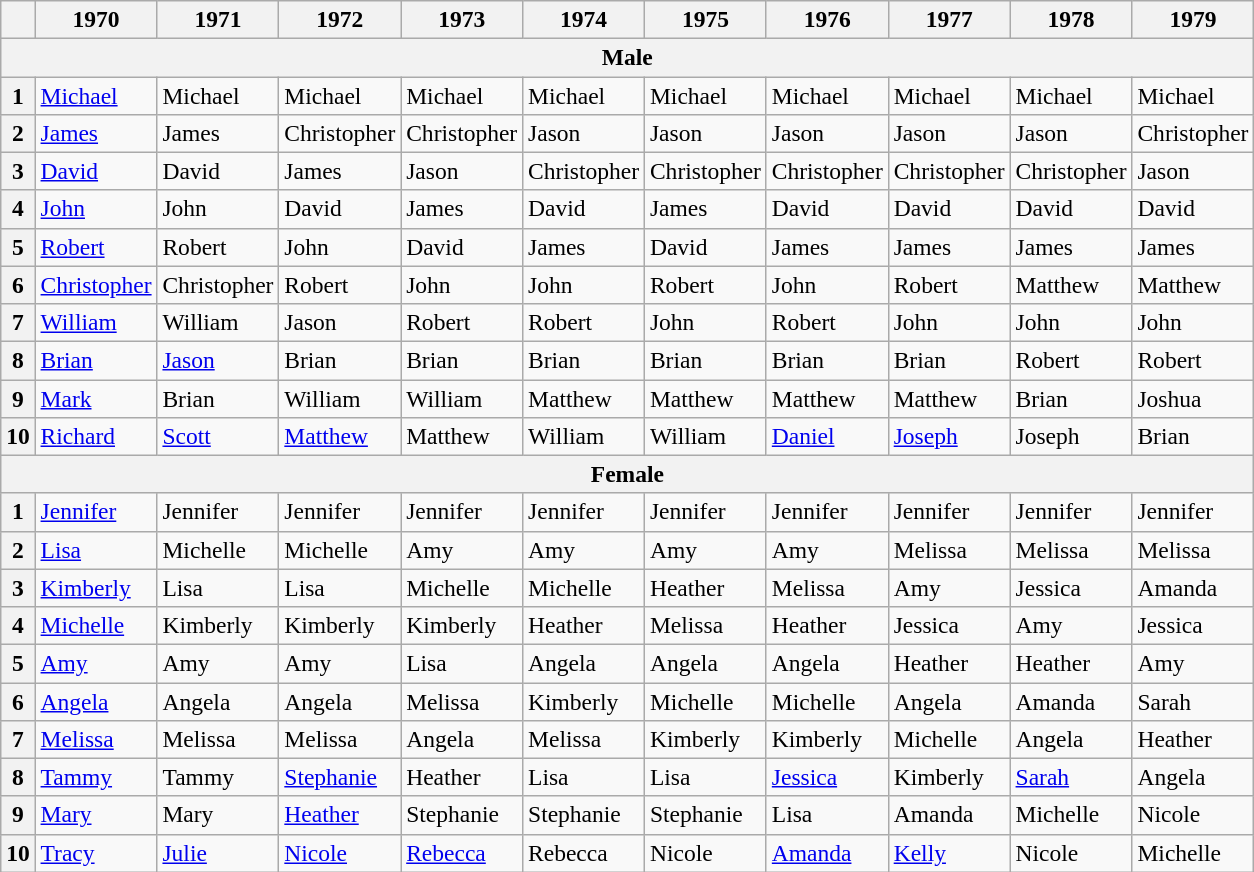<table class="wikitable" style="font-size:98%;">
<tr>
<th></th>
<th>1970</th>
<th>1971</th>
<th>1972</th>
<th>1973</th>
<th>1974</th>
<th>1975</th>
<th>1976</th>
<th>1977</th>
<th>1978</th>
<th>1979</th>
</tr>
<tr>
<th colspan=11>Male</th>
</tr>
<tr>
<th>1</th>
<td><a href='#'>Michael</a></td>
<td>Michael</td>
<td>Michael</td>
<td>Michael</td>
<td>Michael</td>
<td>Michael</td>
<td>Michael</td>
<td>Michael</td>
<td>Michael</td>
<td>Michael</td>
</tr>
<tr>
<th>2</th>
<td><a href='#'>James</a></td>
<td>James</td>
<td>Christopher</td>
<td>Christopher</td>
<td>Jason</td>
<td>Jason</td>
<td>Jason</td>
<td>Jason</td>
<td>Jason</td>
<td>Christopher</td>
</tr>
<tr>
<th>3</th>
<td><a href='#'>David</a></td>
<td>David</td>
<td>James</td>
<td>Jason</td>
<td>Christopher</td>
<td>Christopher</td>
<td>Christopher</td>
<td>Christopher</td>
<td>Christopher</td>
<td>Jason</td>
</tr>
<tr>
<th>4</th>
<td><a href='#'>John</a></td>
<td>John</td>
<td>David</td>
<td>James</td>
<td>David</td>
<td>James</td>
<td>David</td>
<td>David</td>
<td>David</td>
<td>David</td>
</tr>
<tr>
<th>5</th>
<td><a href='#'>Robert</a></td>
<td>Robert</td>
<td>John</td>
<td>David</td>
<td>James</td>
<td>David</td>
<td>James</td>
<td>James</td>
<td>James</td>
<td>James</td>
</tr>
<tr>
<th>6</th>
<td><a href='#'>Christopher</a></td>
<td>Christopher</td>
<td>Robert</td>
<td>John</td>
<td>John</td>
<td>Robert</td>
<td>John</td>
<td>Robert</td>
<td>Matthew</td>
<td>Matthew</td>
</tr>
<tr>
<th>7</th>
<td><a href='#'>William</a></td>
<td>William</td>
<td>Jason</td>
<td>Robert</td>
<td>Robert</td>
<td>John</td>
<td>Robert</td>
<td>John</td>
<td>John</td>
<td>John</td>
</tr>
<tr>
<th>8</th>
<td><a href='#'>Brian</a></td>
<td><a href='#'>Jason</a></td>
<td>Brian</td>
<td>Brian</td>
<td>Brian</td>
<td>Brian</td>
<td>Brian</td>
<td>Brian</td>
<td>Robert</td>
<td>Robert</td>
</tr>
<tr>
<th>9</th>
<td><a href='#'>Mark</a></td>
<td>Brian</td>
<td>William</td>
<td>William</td>
<td>Matthew</td>
<td>Matthew</td>
<td>Matthew</td>
<td>Matthew</td>
<td>Brian</td>
<td>Joshua</td>
</tr>
<tr>
<th>10</th>
<td><a href='#'>Richard</a></td>
<td><a href='#'>Scott</a></td>
<td><a href='#'>Matthew</a></td>
<td>Matthew</td>
<td>William</td>
<td>William</td>
<td><a href='#'>Daniel</a></td>
<td><a href='#'>Joseph</a></td>
<td>Joseph</td>
<td>Brian</td>
</tr>
<tr>
<th colspan=11>Female</th>
</tr>
<tr>
<th>1</th>
<td><a href='#'>Jennifer</a></td>
<td>Jennifer</td>
<td>Jennifer</td>
<td>Jennifer</td>
<td>Jennifer</td>
<td>Jennifer</td>
<td>Jennifer</td>
<td>Jennifer</td>
<td>Jennifer</td>
<td>Jennifer</td>
</tr>
<tr>
<th>2</th>
<td><a href='#'>Lisa</a></td>
<td>Michelle</td>
<td>Michelle</td>
<td>Amy</td>
<td>Amy</td>
<td>Amy</td>
<td>Amy</td>
<td>Melissa</td>
<td>Melissa</td>
<td>Melissa</td>
</tr>
<tr>
<th>3</th>
<td><a href='#'>Kimberly</a></td>
<td>Lisa</td>
<td>Lisa</td>
<td>Michelle</td>
<td>Michelle</td>
<td>Heather</td>
<td>Melissa</td>
<td>Amy</td>
<td>Jessica</td>
<td>Amanda</td>
</tr>
<tr>
<th>4</th>
<td><a href='#'>Michelle</a></td>
<td>Kimberly</td>
<td>Kimberly</td>
<td>Kimberly</td>
<td>Heather</td>
<td>Melissa</td>
<td>Heather</td>
<td>Jessica</td>
<td>Amy</td>
<td>Jessica</td>
</tr>
<tr>
<th>5</th>
<td><a href='#'>Amy</a></td>
<td>Amy</td>
<td>Amy</td>
<td>Lisa</td>
<td>Angela</td>
<td>Angela</td>
<td>Angela</td>
<td>Heather</td>
<td>Heather</td>
<td>Amy</td>
</tr>
<tr>
<th>6</th>
<td><a href='#'>Angela</a></td>
<td>Angela</td>
<td>Angela</td>
<td>Melissa</td>
<td>Kimberly</td>
<td>Michelle</td>
<td>Michelle</td>
<td>Angela</td>
<td>Amanda</td>
<td>Sarah</td>
</tr>
<tr>
<th>7</th>
<td><a href='#'>Melissa</a></td>
<td>Melissa</td>
<td>Melissa</td>
<td>Angela</td>
<td>Melissa</td>
<td>Kimberly</td>
<td>Kimberly</td>
<td>Michelle</td>
<td>Angela</td>
<td>Heather</td>
</tr>
<tr>
<th>8</th>
<td><a href='#'>Tammy</a></td>
<td>Tammy</td>
<td><a href='#'>Stephanie</a></td>
<td>Heather</td>
<td>Lisa</td>
<td>Lisa</td>
<td><a href='#'>Jessica</a></td>
<td>Kimberly</td>
<td><a href='#'>Sarah</a></td>
<td>Angela</td>
</tr>
<tr>
<th>9</th>
<td><a href='#'>Mary</a></td>
<td>Mary</td>
<td><a href='#'>Heather</a></td>
<td>Stephanie</td>
<td>Stephanie</td>
<td>Stephanie</td>
<td>Lisa</td>
<td>Amanda</td>
<td>Michelle</td>
<td>Nicole</td>
</tr>
<tr>
<th>10</th>
<td><a href='#'>Tracy</a></td>
<td><a href='#'>Julie</a></td>
<td><a href='#'>Nicole</a></td>
<td><a href='#'>Rebecca</a></td>
<td>Rebecca</td>
<td>Nicole</td>
<td><a href='#'>Amanda</a></td>
<td><a href='#'>Kelly</a></td>
<td>Nicole</td>
<td>Michelle</td>
</tr>
</table>
